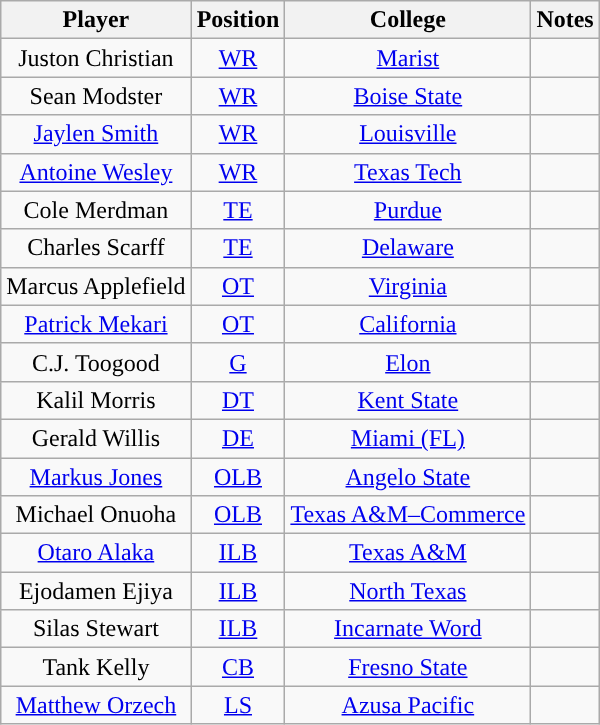<table class="wikitable" style="text-align:center">
<tr>
<th>Player</th>
<th>Position</th>
<th>College</th>
<th>Notes</th>
</tr>
<tr>
<td>Juston Christian</td>
<td><a href='#'>WR</a></td>
<td><a href='#'>Marist</a></td>
<td></td>
</tr>
<tr>
<td>Sean Modster</td>
<td><a href='#'>WR</a></td>
<td><a href='#'>Boise State</a></td>
<td></td>
</tr>
<tr>
<td><a href='#'>Jaylen Smith</a></td>
<td><a href='#'>WR</a></td>
<td><a href='#'>Louisville</a></td>
<td></td>
</tr>
<tr>
<td><a href='#'>Antoine Wesley</a></td>
<td><a href='#'>WR</a></td>
<td><a href='#'>Texas Tech</a></td>
<td></td>
</tr>
<tr>
<td>Cole Merdman</td>
<td><a href='#'>TE</a></td>
<td><a href='#'>Purdue</a></td>
<td></td>
</tr>
<tr>
<td>Charles Scarff</td>
<td><a href='#'>TE</a></td>
<td><a href='#'>Delaware</a></td>
<td></td>
</tr>
<tr>
<td>Marcus Applefield</td>
<td><a href='#'>OT</a></td>
<td><a href='#'>Virginia</a></td>
<td></td>
</tr>
<tr>
<td><a href='#'>Patrick Mekari</a></td>
<td><a href='#'>OT</a></td>
<td><a href='#'>California</a></td>
<td></td>
</tr>
<tr>
<td>C.J. Toogood</td>
<td><a href='#'>G</a></td>
<td><a href='#'>Elon</a></td>
<td></td>
</tr>
<tr>
<td>Kalil Morris</td>
<td><a href='#'>DT</a></td>
<td><a href='#'>Kent State</a></td>
<td></td>
</tr>
<tr>
<td>Gerald Willis</td>
<td><a href='#'>DE</a></td>
<td><a href='#'>Miami (FL)</a></td>
<td></td>
</tr>
<tr>
<td><a href='#'>Markus Jones</a></td>
<td><a href='#'>OLB</a></td>
<td><a href='#'>Angelo State</a></td>
<td></td>
</tr>
<tr>
<td>Michael Onuoha</td>
<td><a href='#'>OLB</a></td>
<td><a href='#'>Texas A&M–Commerce</a></td>
<td></td>
</tr>
<tr>
<td><a href='#'>Otaro Alaka</a></td>
<td><a href='#'>ILB</a></td>
<td><a href='#'>Texas A&M</a></td>
<td></td>
</tr>
<tr>
<td>Ejodamen Ejiya</td>
<td><a href='#'>ILB</a></td>
<td><a href='#'>North Texas</a></td>
<td></td>
</tr>
<tr>
<td>Silas Stewart</td>
<td><a href='#'>ILB</a></td>
<td><a href='#'>Incarnate Word</a></td>
<td></td>
</tr>
<tr>
<td>Tank Kelly</td>
<td><a href='#'>CB</a></td>
<td><a href='#'>Fresno State</a></td>
<td></td>
</tr>
<tr>
<td><a href='#'>Matthew Orzech</a></td>
<td><a href='#'>LS</a></td>
<td><a href='#'>Azusa Pacific</a></td>
<td></td>
</tr>
</table>
